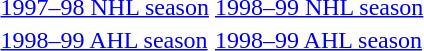<table>
<tr>
<td><a href='#'>1997–98 NHL season</a></td>
<td><a href='#'>1998–99 NHL season</a></td>
</tr>
<tr>
<td><a href='#'>1998–99 AHL season</a></td>
<td><a href='#'>1998–99 AHL season</a></td>
</tr>
<tr>
</tr>
</table>
